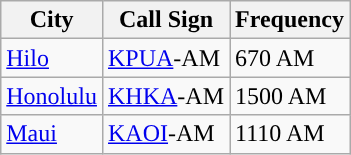<table class="wikitable">
<tr>
<th scope="col">City</th>
<th scope="col">Call Sign</th>
<th scope="col">Frequency</th>
</tr>
<tr>
<td><a href='#'>Hilo</a></td>
<td><a href='#'>KPUA</a>-AM</td>
<td>670 AM</td>
</tr>
<tr>
<td><a href='#'>Honolulu</a></td>
<td><a href='#'>KHKA</a>-AM</td>
<td>1500 AM</td>
</tr>
<tr>
<td><a href='#'>Maui</a></td>
<td><a href='#'>KAOI</a>-AM</td>
<td>1110 AM</td>
</tr>
</table>
